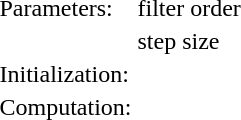<table>
<tr>
<td>Parameters:</td>
<td> filter order</td>
</tr>
<tr>
<td></td>
<td> step size</td>
</tr>
<tr>
<td>Initialization:</td>
<td></td>
</tr>
<tr>
<td>Computation:</td>
<td></td>
</tr>
<tr>
<td></td>
<td><br></td>
</tr>
<tr>
<td></td>
<td></td>
</tr>
<tr>
<td></td>
<td></td>
</tr>
</table>
